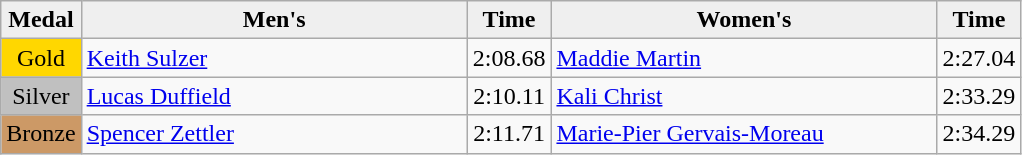<table class="wikitable" style="text-align:center">
<tr bgcolor="#efefef">
<td><strong>Medal</strong></td>
<td width="250"><strong>Men's</strong></td>
<td><strong>Time</strong></td>
<td width="250"><strong>Women's</strong></td>
<td><strong>Time</strong></td>
</tr>
<tr>
<td bgcolor="gold">Gold</td>
<td style="text-align:left"> <a href='#'>Keith Sulzer</a></td>
<td>2:08.68</td>
<td style="text-align:left"> <a href='#'>Maddie Martin</a></td>
<td>2:27.04</td>
</tr>
<tr>
<td bgcolor="silver">Silver</td>
<td style="text-align:left"> <a href='#'>Lucas Duffield</a></td>
<td>2:10.11</td>
<td style="text-align:left"> <a href='#'>Kali Christ</a></td>
<td>2:33.29</td>
</tr>
<tr>
<td bgcolor="CC9966">Bronze</td>
<td style="text-align:left"> <a href='#'>Spencer Zettler</a></td>
<td>2:11.71</td>
<td style="text-align:left"> <a href='#'>Marie-Pier Gervais-Moreau</a></td>
<td>2:34.29</td>
</tr>
</table>
